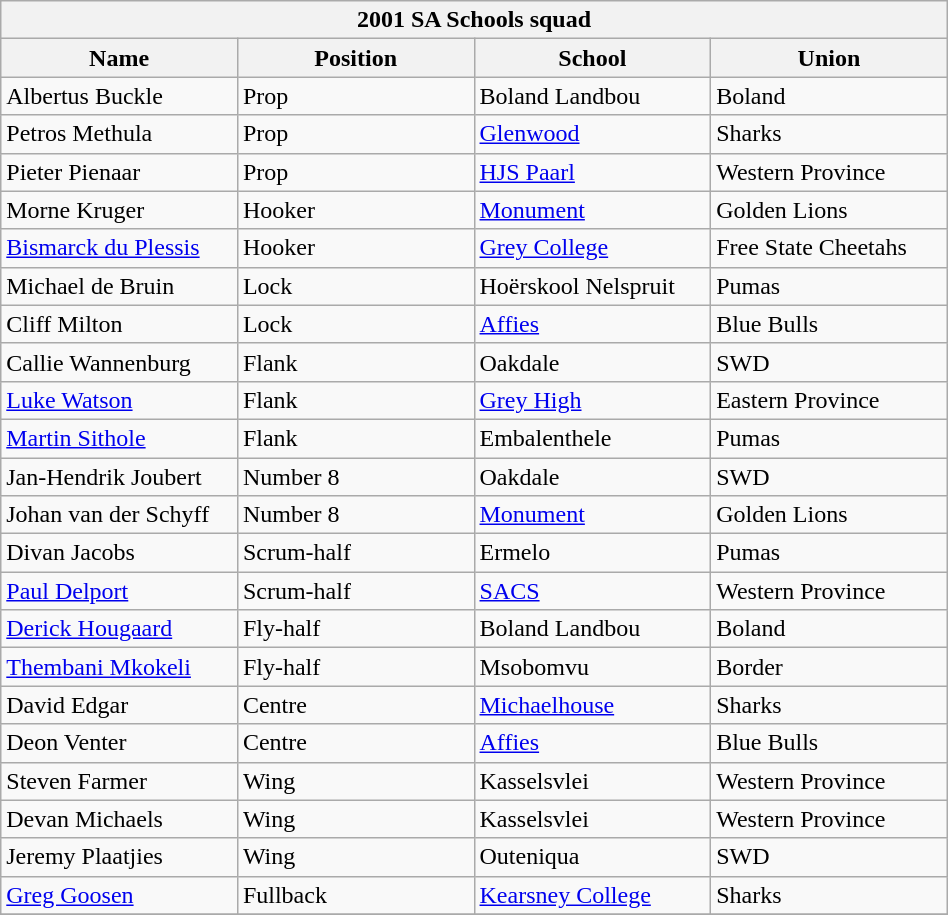<table class="wikitable" style="text-align:left; width:50%">
<tr>
<th colspan="100%">2001 SA Schools squad</th>
</tr>
<tr>
<th style="width:25%;">Name</th>
<th style="width:25%;">Position</th>
<th style="width:25%;">School</th>
<th style="width:25%;">Union</th>
</tr>
<tr>
<td>Albertus Buckle</td>
<td>Prop</td>
<td>Boland Landbou</td>
<td>Boland</td>
</tr>
<tr>
<td>Petros Methula</td>
<td>Prop</td>
<td><a href='#'>Glenwood</a></td>
<td>Sharks</td>
</tr>
<tr>
<td>Pieter Pienaar</td>
<td>Prop</td>
<td><a href='#'>HJS Paarl</a></td>
<td>Western Province</td>
</tr>
<tr>
<td>Morne Kruger</td>
<td>Hooker</td>
<td><a href='#'>Monument</a></td>
<td>Golden Lions</td>
</tr>
<tr>
<td><a href='#'>Bismarck du Plessis</a></td>
<td>Hooker</td>
<td><a href='#'>Grey College</a></td>
<td>Free State Cheetahs</td>
</tr>
<tr>
<td>Michael de Bruin</td>
<td>Lock</td>
<td>Hoërskool Nelspruit</td>
<td>Pumas</td>
</tr>
<tr>
<td>Cliff Milton</td>
<td>Lock</td>
<td><a href='#'>Affies</a></td>
<td>Blue Bulls</td>
</tr>
<tr>
<td>Callie Wannenburg</td>
<td>Flank</td>
<td>Oakdale</td>
<td>SWD</td>
</tr>
<tr>
<td><a href='#'>Luke Watson</a></td>
<td>Flank</td>
<td><a href='#'>Grey High</a></td>
<td>Eastern Province</td>
</tr>
<tr>
<td><a href='#'>Martin Sithole</a></td>
<td>Flank</td>
<td>Embalenthele</td>
<td>Pumas</td>
</tr>
<tr>
<td>Jan-Hendrik Joubert</td>
<td>Number 8</td>
<td>Oakdale</td>
<td>SWD</td>
</tr>
<tr>
<td>Johan van der Schyff</td>
<td>Number 8</td>
<td><a href='#'>Monument</a></td>
<td>Golden Lions</td>
</tr>
<tr>
<td>Divan Jacobs</td>
<td>Scrum-half</td>
<td>Ermelo</td>
<td>Pumas</td>
</tr>
<tr>
<td><a href='#'>Paul Delport</a></td>
<td>Scrum-half</td>
<td><a href='#'>SACS</a></td>
<td>Western Province</td>
</tr>
<tr>
<td><a href='#'>Derick Hougaard</a></td>
<td>Fly-half</td>
<td>Boland Landbou</td>
<td>Boland</td>
</tr>
<tr>
<td><a href='#'>Thembani Mkokeli</a></td>
<td>Fly-half</td>
<td>Msobomvu</td>
<td>Border</td>
</tr>
<tr>
<td>David Edgar</td>
<td>Centre</td>
<td><a href='#'>Michaelhouse</a></td>
<td>Sharks</td>
</tr>
<tr>
<td>Deon Venter</td>
<td>Centre</td>
<td><a href='#'>Affies</a></td>
<td>Blue Bulls</td>
</tr>
<tr>
<td>Steven Farmer</td>
<td>Wing</td>
<td>Kasselsvlei</td>
<td>Western Province</td>
</tr>
<tr>
<td>Devan Michaels</td>
<td>Wing</td>
<td>Kasselsvlei</td>
<td>Western Province</td>
</tr>
<tr>
<td>Jeremy Plaatjies</td>
<td>Wing</td>
<td>Outeniqua</td>
<td>SWD</td>
</tr>
<tr>
<td><a href='#'>Greg Goosen</a></td>
<td>Fullback</td>
<td><a href='#'>Kearsney College</a></td>
<td>Sharks</td>
</tr>
<tr>
</tr>
</table>
